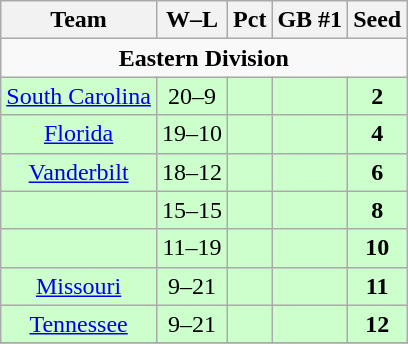<table class="wikitable" style="float:left; margin-right:1em; text-align:center;">
<tr>
<th>Team</th>
<th>W–L</th>
<th>Pct</th>
<th>GB #1</th>
<th>Seed<br></th>
</tr>
<tr>
<td colspan="7" align="center"><strong>Eastern Division</strong></td>
</tr>
<tr bgcolor=#ccffcc>
<td><a href='#'>South Carolina</a></td>
<td>20–9</td>
<td></td>
<td></td>
<td><strong>2</strong></td>
</tr>
<tr bgcolor=#ccffcc>
<td><a href='#'>Florida</a></td>
<td>19–10</td>
<td></td>
<td></td>
<td><strong>4</strong></td>
</tr>
<tr bgcolor=#ccffcc>
<td><a href='#'>Vanderbilt</a></td>
<td>18–12</td>
<td></td>
<td></td>
<td><strong>6</strong></td>
</tr>
<tr bgcolor=#ccffcc>
<td></td>
<td>15–15</td>
<td></td>
<td></td>
<td><strong>8</strong></td>
</tr>
<tr bgcolor=#ccffcc>
<td></td>
<td>11–19</td>
<td></td>
<td></td>
<td><strong>10</strong></td>
</tr>
<tr bgcolor=#ccffcc>
<td><a href='#'>Missouri</a></td>
<td>9–21</td>
<td></td>
<td></td>
<td><strong>11</strong></td>
</tr>
<tr bgcolor=#ccffcc>
<td><a href='#'>Tennessee</a></td>
<td>9–21</td>
<td></td>
<td></td>
<td><strong>12</strong></td>
</tr>
<tr bgcolor=CC0000>
</tr>
</table>
